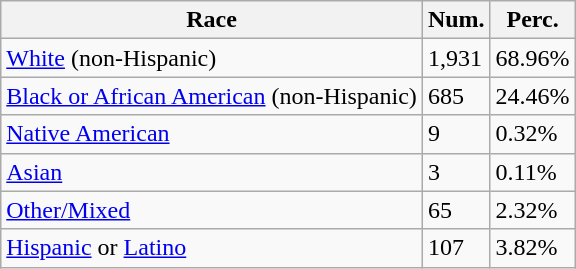<table class="wikitable">
<tr>
<th>Race</th>
<th>Num.</th>
<th>Perc.</th>
</tr>
<tr>
<td><a href='#'>White</a> (non-Hispanic)</td>
<td>1,931</td>
<td>68.96%</td>
</tr>
<tr>
<td><a href='#'>Black or African American</a> (non-Hispanic)</td>
<td>685</td>
<td>24.46%</td>
</tr>
<tr>
<td><a href='#'>Native American</a></td>
<td>9</td>
<td>0.32%</td>
</tr>
<tr>
<td><a href='#'>Asian</a></td>
<td>3</td>
<td>0.11%</td>
</tr>
<tr>
<td><a href='#'>Other/Mixed</a></td>
<td>65</td>
<td>2.32%</td>
</tr>
<tr>
<td><a href='#'>Hispanic</a> or <a href='#'>Latino</a></td>
<td>107</td>
<td>3.82%</td>
</tr>
</table>
